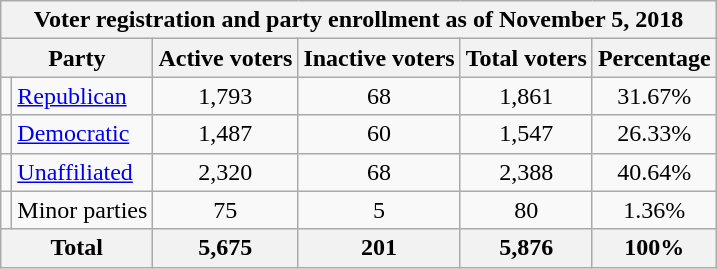<table class=wikitable>
<tr>
<th colspan = 6>Voter registration and party enrollment as of November 5, 2018</th>
</tr>
<tr>
<th colspan = 2>Party</th>
<th>Active voters</th>
<th>Inactive voters</th>
<th>Total voters</th>
<th>Percentage</th>
</tr>
<tr>
<td></td>
<td><a href='#'>Republican</a></td>
<td style="text-align:center;">1,793</td>
<td style="text-align:center;">68</td>
<td style="text-align:center;">1,861</td>
<td style="text-align:center;">31.67%</td>
</tr>
<tr>
<td></td>
<td><a href='#'>Democratic</a></td>
<td style="text-align:center;">1,487</td>
<td style="text-align:center;">60</td>
<td style="text-align:center;">1,547</td>
<td style="text-align:center;">26.33%</td>
</tr>
<tr>
<td></td>
<td><a href='#'>Unaffiliated</a></td>
<td style="text-align:center;">2,320</td>
<td style="text-align:center;">68</td>
<td style="text-align:center;">2,388</td>
<td style="text-align:center;">40.64%</td>
</tr>
<tr>
<td></td>
<td>Minor parties</td>
<td style="text-align:center;">75</td>
<td style="text-align:center;">5</td>
<td style="text-align:center;">80</td>
<td style="text-align:center;">1.36%</td>
</tr>
<tr>
<th colspan = 2>Total</th>
<th style="text-align:center;">5,675</th>
<th style="text-align:center;">201</th>
<th style="text-align:center;">5,876</th>
<th style="text-align:center;">100%</th>
</tr>
</table>
